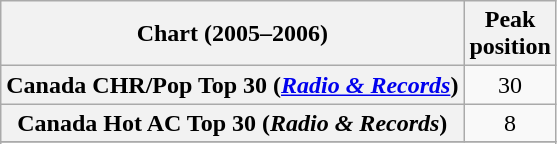<table class="wikitable sortable plainrowheaders" style="text-align:center">
<tr>
<th scope="col">Chart (2005–2006)</th>
<th scope="col">Peak<br>position</th>
</tr>
<tr>
<th scope="row">Canada CHR/Pop Top 30 (<em><a href='#'>Radio & Records</a></em>)</th>
<td>30</td>
</tr>
<tr>
<th scope="row">Canada Hot AC Top 30 (<em>Radio & Records</em>)</th>
<td>8</td>
</tr>
<tr>
</tr>
<tr>
</tr>
<tr>
</tr>
<tr>
</tr>
<tr>
</tr>
<tr>
</tr>
</table>
